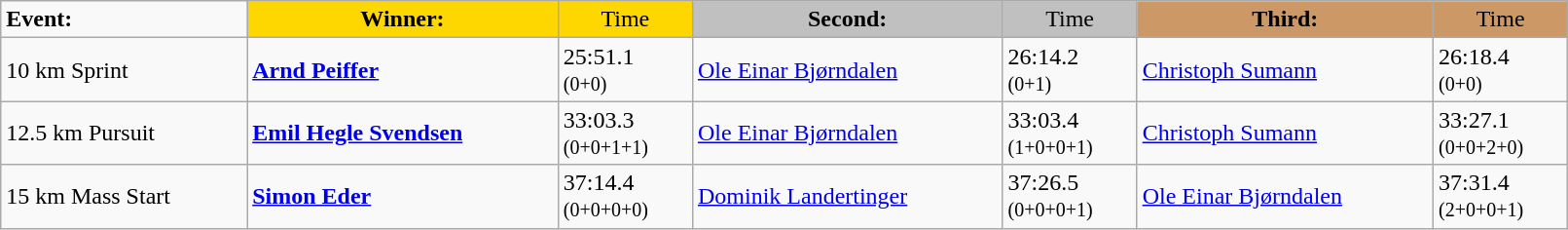<table class="wikitable" width=85%>
<tr>
<td><strong>Event:</strong></td>
<td style="text-align:center;background-color:gold;"><strong>Winner:</strong></td>
<td style="text-align:center;background-color:gold;">Time</td>
<td style="text-align:center;background-color:silver;"><strong>Second:</strong></td>
<td style="text-align:center;background-color:silver;">Time</td>
<td style="text-align:center;background-color:#CC9966;"><strong>Third:</strong></td>
<td style="text-align:center;background-color:#CC9966;">Time</td>
</tr>
<tr>
<td>10 km Sprint<br> </td>
<td><strong><a href='#'>Arnd Peiffer</a></strong><br><small></small></td>
<td>25:51.1<br><small>(0+0)</small></td>
<td><a href='#'>Ole Einar Bjørndalen</a><br><small></small></td>
<td>26:14.2<br><small>(0+1)</small></td>
<td><a href='#'>Christoph Sumann</a><br><small></small></td>
<td>26:18.4<br><small>(0+0)</small></td>
</tr>
<tr>
<td>12.5 km Pursuit<br>  </td>
<td><strong><a href='#'>Emil Hegle Svendsen</a></strong><br><small></small></td>
<td>33:03.3<br><small>(0+0+1+1)</small></td>
<td><a href='#'>Ole Einar Bjørndalen</a><br><small></small></td>
<td>33:03.4<br><small>(1+0+0+1)</small></td>
<td><a href='#'>Christoph Sumann</a><br><small></small></td>
<td>33:27.1<br><small>(0+0+2+0)</small></td>
</tr>
<tr>
<td>15 km Mass Start<br>  </td>
<td><strong><a href='#'>Simon Eder</a></strong><br><small></small></td>
<td>37:14.4<br><small>(0+0+0+0)</small></td>
<td><a href='#'>Dominik Landertinger</a><br><small></small></td>
<td>37:26.5	<br><small>(0+0+0+1)</small></td>
<td><a href='#'>Ole Einar Bjørndalen</a><br><small></small></td>
<td>37:31.4<br><small>(2+0+0+1)</small></td>
</tr>
</table>
